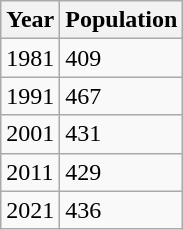<table class=wikitable>
<tr>
<th>Year</th>
<th>Population</th>
</tr>
<tr>
<td>1981</td>
<td>409</td>
</tr>
<tr>
<td>1991</td>
<td>467</td>
</tr>
<tr>
<td>2001</td>
<td>431</td>
</tr>
<tr>
<td>2011</td>
<td>429</td>
</tr>
<tr>
<td>2021</td>
<td>436</td>
</tr>
</table>
